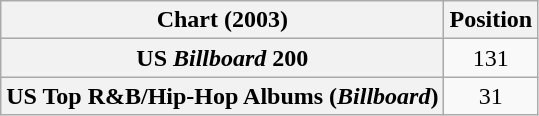<table class="wikitable sortable plainrowheaders" style="text-align:center">
<tr>
<th scope="col">Chart (2003)</th>
<th scope="col">Position</th>
</tr>
<tr>
<th scope="row">US <em>Billboard</em> 200</th>
<td>131</td>
</tr>
<tr>
<th scope="row">US Top R&B/Hip-Hop Albums (<em>Billboard</em>)</th>
<td>31</td>
</tr>
</table>
